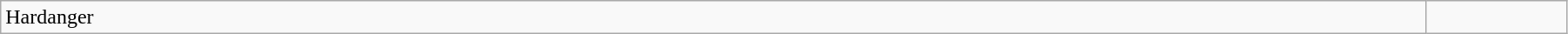<table class="wikitable" width=95%>
<tr>
<td>Hardanger</td>
<td></td>
</tr>
</table>
